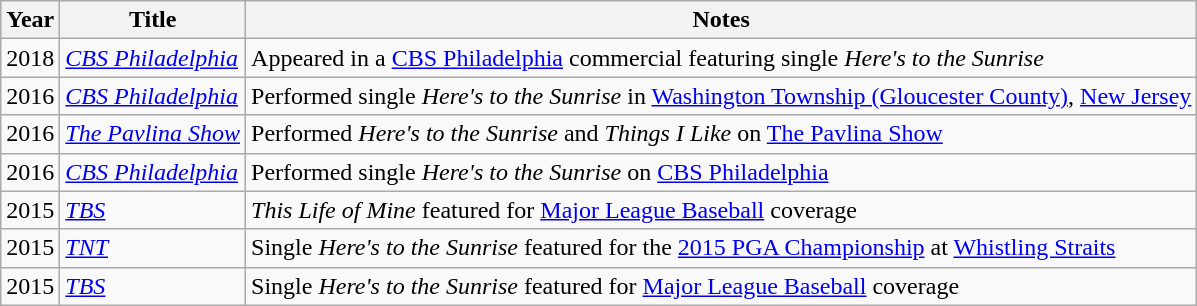<table class="wikitable sortable plainrowheaders">
<tr>
<th>Year</th>
<th>Title</th>
<th>Notes</th>
</tr>
<tr>
<td>2018</td>
<td><em><a href='#'>CBS Philadelphia</a></em></td>
<td>Appeared in a <a href='#'>CBS Philadelphia</a> commercial featuring single <em>Here's to the Sunrise</em></td>
</tr>
<tr>
<td>2016</td>
<td><em><a href='#'>CBS Philadelphia</a></em></td>
<td>Performed single <em>Here's to the Sunrise</em> in <a href='#'>Washington Township (Gloucester County)</a>, <a href='#'>New Jersey</a></td>
</tr>
<tr>
<td>2016</td>
<td><em><a href='#'>The Pavlina Show</a></em></td>
<td>Performed <em>Here's to the Sunrise</em> and <em>Things I Like</em> on <a href='#'>The Pavlina Show</a></td>
</tr>
<tr>
<td>2016</td>
<td><em><a href='#'>CBS Philadelphia</a></em></td>
<td>Performed single <em>Here's to the Sunrise</em> on <a href='#'>CBS Philadelphia</a></td>
</tr>
<tr>
<td>2015</td>
<td><em><a href='#'>TBS</a></em></td>
<td><em>This Life of Mine</em> featured for <a href='#'>Major League Baseball</a> coverage</td>
</tr>
<tr>
<td>2015</td>
<td><em><a href='#'>TNT</a></em></td>
<td>Single <em>Here's to the Sunrise</em> featured for the <a href='#'>2015 PGA Championship</a> at <a href='#'>Whistling Straits</a></td>
</tr>
<tr>
<td>2015</td>
<td><em><a href='#'>TBS</a></em></td>
<td>Single <em>Here's to the Sunrise</em> featured for <a href='#'>Major League Baseball</a> coverage</td>
</tr>
</table>
